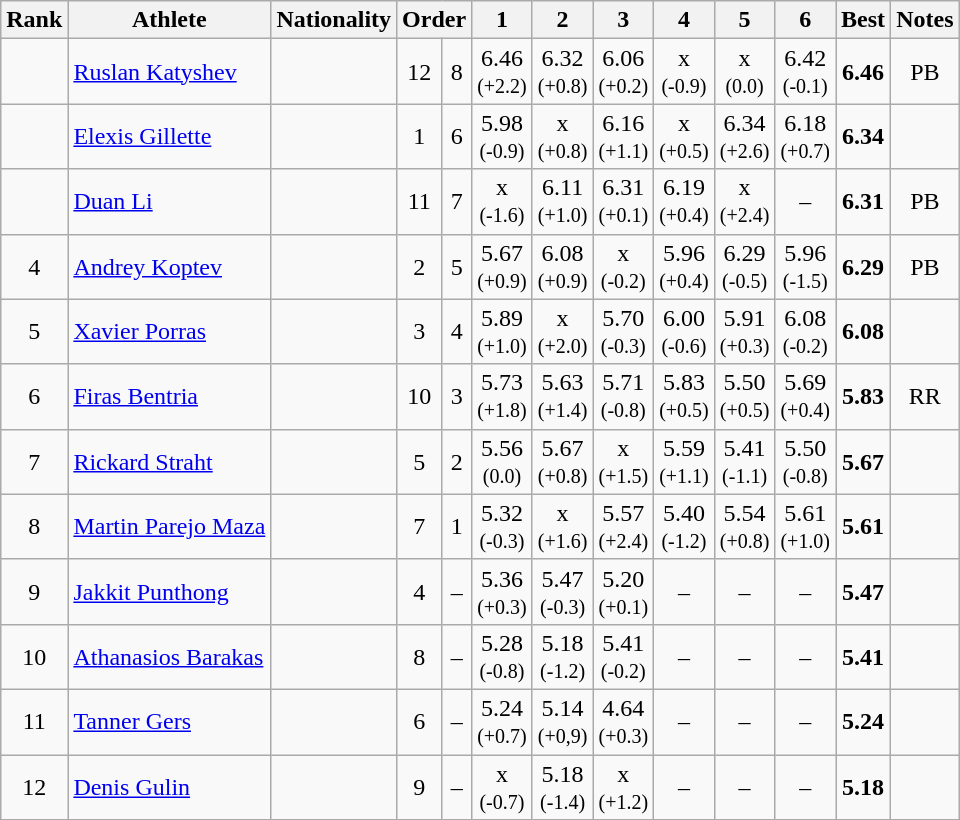<table class="wikitable sortable" style="text-align:center">
<tr>
<th>Rank</th>
<th>Athlete</th>
<th>Nationality</th>
<th colspan=2>Order</th>
<th>1</th>
<th>2</th>
<th>3</th>
<th>4</th>
<th>5</th>
<th>6</th>
<th>Best</th>
<th>Notes</th>
</tr>
<tr>
<td></td>
<td align=left><a href='#'>Ruslan Katyshev</a></td>
<td align=left></td>
<td>12</td>
<td>8</td>
<td>6.46<br><small>(+2.2)</small></td>
<td>6.32<br><small>(+0.8)</small></td>
<td>6.06<br><small>(+0.2)</small></td>
<td>x<br><small>(-0.9)</small></td>
<td>x<br><small>(0.0)</small></td>
<td>6.42<br><small>(-0.1)</small></td>
<td><strong>6.46</strong></td>
<td>PB</td>
</tr>
<tr>
<td></td>
<td align=left><a href='#'>Elexis Gillette</a></td>
<td align=left></td>
<td>1</td>
<td>6</td>
<td>5.98<br><small>(-0.9)</small></td>
<td>x<br><small>(+0.8)</small></td>
<td>6.16<br><small>(+1.1)</small></td>
<td>x<br><small>(+0.5)</small></td>
<td>6.34<br><small>(+2.6)</small></td>
<td>6.18<br><small>(+0.7)</small></td>
<td><strong>6.34</strong></td>
<td></td>
</tr>
<tr>
<td></td>
<td align=left><a href='#'>Duan Li</a></td>
<td align=left></td>
<td>11</td>
<td>7</td>
<td>x<br><small>(-1.6)</small></td>
<td>6.11<br><small>(+1.0)</small></td>
<td>6.31<br><small>(+0.1)</small></td>
<td>6.19<br><small>(+0.4)</small></td>
<td>x<br><small>(+2.4)</small></td>
<td>–</td>
<td><strong>6.31</strong></td>
<td>PB</td>
</tr>
<tr>
<td>4</td>
<td align=left><a href='#'>Andrey Koptev</a></td>
<td align=left></td>
<td>2</td>
<td>5</td>
<td>5.67<br><small>(+0.9)</small></td>
<td>6.08<br><small>(+0.9)</small></td>
<td>x<br><small>(-0.2)</small></td>
<td>5.96<br><small>(+0.4)</small></td>
<td>6.29<br><small>(-0.5)</small></td>
<td>5.96<br><small>(-1.5)</small></td>
<td><strong>6.29</strong></td>
<td>PB</td>
</tr>
<tr>
<td>5</td>
<td align=left><a href='#'>Xavier Porras</a></td>
<td align=left></td>
<td>3</td>
<td>4</td>
<td>5.89<br><small>(+1.0)</small></td>
<td>x<br><small>(+2.0)</small></td>
<td>5.70<br><small>(-0.3)</small></td>
<td>6.00<br><small>(-0.6)</small></td>
<td>5.91<br><small>(+0.3)</small></td>
<td>6.08<br><small>(-0.2)</small></td>
<td><strong>6.08</strong></td>
<td></td>
</tr>
<tr>
<td>6</td>
<td align=left><a href='#'>Firas Bentria</a></td>
<td align=left></td>
<td>10</td>
<td>3</td>
<td>5.73<br><small>(+1.8)</small></td>
<td>5.63<br><small>(+1.4)</small></td>
<td>5.71<br><small>(-0.8)</small></td>
<td>5.83<br><small>(+0.5)</small></td>
<td>5.50<br><small>(+0.5)</small></td>
<td>5.69<br><small>(+0.4)</small></td>
<td><strong>5.83</strong></td>
<td>RR</td>
</tr>
<tr>
<td>7</td>
<td align=left><a href='#'>Rickard Straht</a></td>
<td align=left></td>
<td>5</td>
<td>2</td>
<td>5.56<br><small>(0.0)</small></td>
<td>5.67<br><small>(+0.8)</small></td>
<td>x<br><small>(+1.5)</small></td>
<td>5.59<br><small>(+1.1)</small></td>
<td>5.41<br><small>(-1.1)</small></td>
<td>5.50<br><small>(-0.8)</small></td>
<td><strong>5.67</strong></td>
<td></td>
</tr>
<tr>
<td>8</td>
<td align=left><a href='#'>Martin Parejo Maza</a></td>
<td align=left></td>
<td>7</td>
<td>1</td>
<td>5.32<br><small>(-0.3)</small></td>
<td>x<br><small>(+1.6)</small></td>
<td>5.57<br><small>(+2.4)</small></td>
<td>5.40<br><small>(-1.2)</small></td>
<td>5.54<br><small>(+0.8)</small></td>
<td>5.61<br><small>(+1.0)</small></td>
<td><strong>5.61</strong></td>
<td></td>
</tr>
<tr>
<td>9</td>
<td align=left><a href='#'>Jakkit Punthong</a></td>
<td align=left></td>
<td>4</td>
<td>–</td>
<td>5.36<br><small>(+0.3)</small></td>
<td>5.47<br><small>(-0.3)</small></td>
<td>5.20<br><small>(+0.1)</small></td>
<td>–</td>
<td>–</td>
<td>–</td>
<td><strong>5.47</strong></td>
<td></td>
</tr>
<tr>
<td>10</td>
<td align=left><a href='#'>Athanasios Barakas</a></td>
<td align=left></td>
<td>8</td>
<td>–</td>
<td>5.28<br><small>(-0.8)</small></td>
<td>5.18<br><small>(-1.2)</small></td>
<td>5.41<br><small>(-0.2)</small></td>
<td>–</td>
<td>–</td>
<td>–</td>
<td><strong>5.41</strong></td>
<td></td>
</tr>
<tr>
<td>11</td>
<td align=left><a href='#'>Tanner Gers</a></td>
<td align=left></td>
<td>6</td>
<td>–</td>
<td>5.24<br><small>(+0.7)</small></td>
<td>5.14<br><small>(+0,9)</small></td>
<td>4.64<br><small>(+0.3)</small></td>
<td>–</td>
<td>–</td>
<td>–</td>
<td><strong>5.24</strong></td>
<td></td>
</tr>
<tr>
<td>12</td>
<td align=left><a href='#'>Denis Gulin</a></td>
<td align=left></td>
<td>9</td>
<td>–</td>
<td>x<br><small>(-0.7)</small></td>
<td>5.18<br><small>(-1.4)</small></td>
<td>x<br><small>(+1.2)</small></td>
<td>–</td>
<td>–</td>
<td>–</td>
<td><strong>5.18</strong></td>
<td></td>
</tr>
</table>
